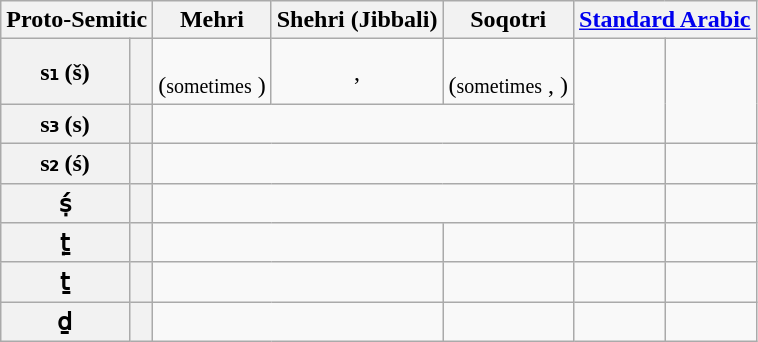<table class="wikitable" style="text-align:center;">
<tr>
<th colspan="2">Proto-Semitic</th>
<th>Mehri</th>
<th>Shehri (Jibbali)</th>
<th>Soqotri</th>
<th colspan="2"><a href='#'>Standard Arabic</a></th>
</tr>
<tr>
<th>s₁ (š)</th>
<th></th>
<td><br>(<small>sometimes</small> )</td>
<td>, </td>
<td><br>(<small>sometimes</small> , )</td>
<td rowspan="2"></td>
<td rowspan="2"><big></big></td>
</tr>
<tr>
<th>s₃ (s)</th>
<th></th>
<td colspan="3"></td>
</tr>
<tr>
<th>s₂ (ś)</th>
<th></th>
<td colspan="3"></td>
<td></td>
<td><big></big></td>
</tr>
<tr>
<th>ṣ́</th>
<th></th>
<td colspan="3"></td>
<td></td>
<td><big></big></td>
</tr>
<tr>
<th>ṯ̣</th>
<th></th>
<td colspan="2"></td>
<td></td>
<td></td>
<td><big></big></td>
</tr>
<tr>
<th>ṯ</th>
<th></th>
<td colspan="2"></td>
<td></td>
<td></td>
<td><big></big></td>
</tr>
<tr>
<th>ḏ</th>
<th></th>
<td colspan="2"></td>
<td></td>
<td></td>
<td><big></big></td>
</tr>
</table>
